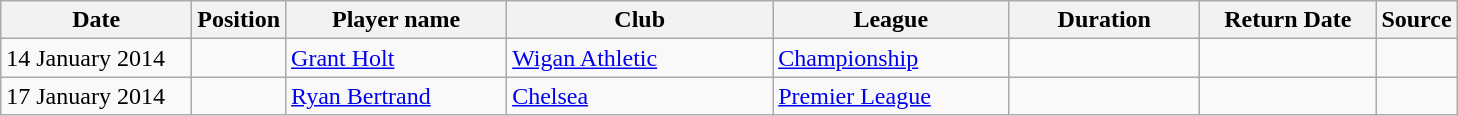<table class="wikitable">
<tr>
<th width=120>Date</th>
<th width=20>Position</th>
<th width=140>Player name</th>
<th width=170>Club</th>
<th width=150>League</th>
<th width=120>Duration</th>
<th width=110>Return Date</th>
<th width=10>Source</th>
</tr>
<tr>
<td>14 January 2014</td>
<td></td>
<td> <a href='#'>Grant Holt</a></td>
<td> <a href='#'>Wigan Athletic</a></td>
<td> <a href='#'>Championship</a></td>
<td></td>
<td></td>
<td></td>
</tr>
<tr>
<td>17 January 2014</td>
<td></td>
<td> <a href='#'>Ryan Bertrand</a></td>
<td> <a href='#'>Chelsea</a></td>
<td> <a href='#'>Premier League</a></td>
<td></td>
<td></td>
<td></td>
</tr>
</table>
